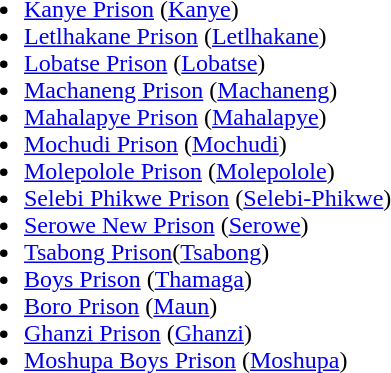<table border="0" cellpadding="10">
<tr valign="top">
<td><br><ul><li><a href='#'>Kanye Prison</a> (<a href='#'>Kanye</a>)</li><li><a href='#'>Letlhakane Prison</a> (<a href='#'>Letlhakane</a>)</li><li><a href='#'>Lobatse Prison</a> (<a href='#'>Lobatse</a>)</li><li><a href='#'>Machaneng Prison</a> (<a href='#'>Machaneng</a>)</li><li><a href='#'>Mahalapye Prison</a> (<a href='#'>Mahalapye</a>)</li><li><a href='#'>Mochudi Prison</a> (<a href='#'>Mochudi</a>)</li><li><a href='#'>Molepolole Prison</a> (<a href='#'>Molepolole</a>)</li><li><a href='#'>Selebi Phikwe Prison</a> (<a href='#'>Selebi-Phikwe</a>)</li><li><a href='#'>Serowe New Prison</a> (<a href='#'>Serowe</a>)</li><li><a href='#'>Tsabong Prison</a>(<a href='#'>Tsabong</a>)</li><li><a href='#'>Boys Prison</a> (<a href='#'>Thamaga</a>)</li><li><a href='#'>Boro Prison</a> (<a href='#'>Maun</a>)</li><li><a href='#'>Ghanzi Prison</a> (<a href='#'>Ghanzi</a>)</li><li><a href='#'>Moshupa Boys Prison</a> (<a href='#'>Moshupa</a>)</li></ul></td>
</tr>
</table>
